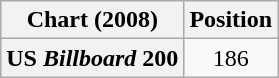<table class="wikitable plainrowheaders" style="text-align:center">
<tr>
<th>Chart (2008)</th>
<th>Position</th>
</tr>
<tr>
<th scope="row">US <em>Billboard</em> 200</th>
<td>186</td>
</tr>
</table>
